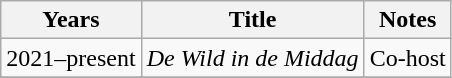<table class="wikitable">
<tr>
<th>Years</th>
<th>Title</th>
<th>Notes</th>
</tr>
<tr>
<td>2021–present</td>
<td><em>De Wild in de Middag</em></td>
<td>Co-host</td>
</tr>
<tr>
</tr>
</table>
